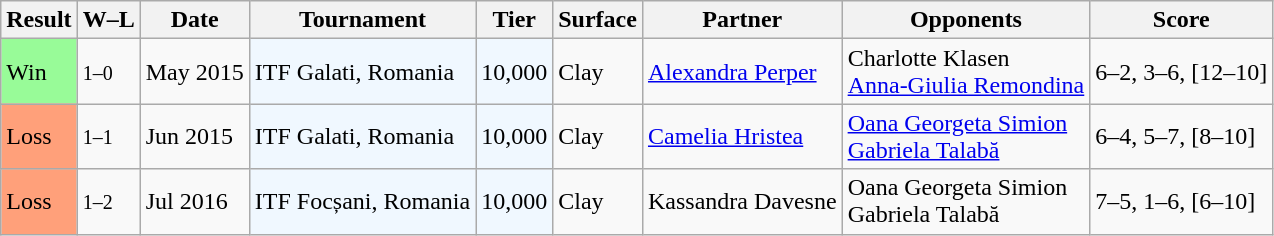<table class="sortable wikitable">
<tr>
<th>Result</th>
<th class="unsortable">W–L</th>
<th>Date</th>
<th>Tournament</th>
<th>Tier</th>
<th>Surface</th>
<th>Partner</th>
<th>Opponents</th>
<th class="unsortable">Score</th>
</tr>
<tr>
<td style="background:#98fb98;">Win</td>
<td><small>1–0</small></td>
<td>May 2015</td>
<td style="background:#f0f8ff;">ITF Galati, Romania</td>
<td style="background:#f0f8ff;">10,000</td>
<td>Clay</td>
<td> <a href='#'>Alexandra Perper</a></td>
<td> Charlotte Klasen <br>  <a href='#'>Anna-Giulia Remondina</a></td>
<td>6–2, 3–6, [12–10]</td>
</tr>
<tr>
<td style="background:#ffa07a;">Loss</td>
<td><small>1–1</small></td>
<td>Jun 2015</td>
<td style="background:#f0f8ff;">ITF Galati, Romania</td>
<td style="background:#f0f8ff;">10,000</td>
<td>Clay</td>
<td> <a href='#'>Camelia Hristea</a></td>
<td> <a href='#'>Oana Georgeta Simion</a> <br>  <a href='#'>Gabriela Talabă</a></td>
<td>6–4, 5–7, [8–10]</td>
</tr>
<tr>
<td style="background:#ffa07a;">Loss</td>
<td><small>1–2</small></td>
<td>Jul 2016</td>
<td style="background:#f0f8ff;">ITF Focșani, Romania</td>
<td style="background:#f0f8ff;">10,000</td>
<td>Clay</td>
<td> Kassandra Davesne</td>
<td> Oana Georgeta Simion <br>  Gabriela Talabă</td>
<td>7–5, 1–6, [6–10]</td>
</tr>
</table>
